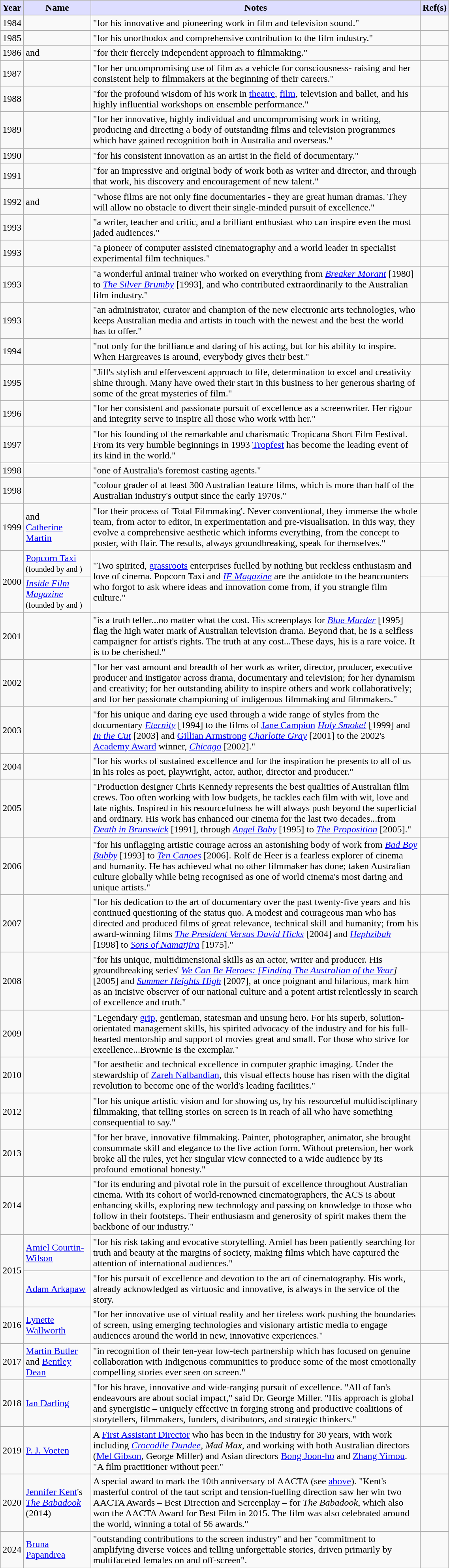<table class="wikitable sortable" width="60%" align="centre">
<tr>
<th style="background:#DDDDFF;">Year</th>
<th width="15%" style="background:#DDDDFF;">Name</th>
<th style="background:#DDDDFF;">Notes</th>
<th style="background:#DDDDFF;" class="unsortable">Ref(s)</th>
</tr>
<tr>
<td>1984</td>
<td></td>
<td>"for his innovative and pioneering work in film and television sound."</td>
<td></td>
</tr>
<tr>
<td>1985</td>
<td></td>
<td>"for his unorthodox and comprehensive contribution to the film industry."</td>
<td></td>
</tr>
<tr>
<td>1986</td>
<td> and<br> </td>
<td>"for their fiercely independent approach to filmmaking."</td>
<td></td>
</tr>
<tr>
<td>1987</td>
<td></td>
<td>"for her uncompromising use of film as a vehicle for consciousness- raising and her consistent help to filmmakers at the beginning of their careers."</td>
<td></td>
</tr>
<tr>
<td>1988</td>
<td></td>
<td>"for the profound wisdom of his work in <a href='#'>theatre</a>, <a href='#'>film</a>, television and ballet, and his highly influential workshops on ensemble performance."</td>
<td></td>
</tr>
<tr>
<td>1989</td>
<td></td>
<td>"for her innovative, highly individual and uncompromising work in writing, producing and directing a body of outstanding films and television programmes which have gained recognition both in Australia and overseas."</td>
<td></td>
</tr>
<tr>
<td>1990</td>
<td></td>
<td>"for his consistent innovation as an artist in the field of documentary."</td>
<td></td>
</tr>
<tr>
<td>1991</td>
<td></td>
<td>"for an impressive and original body of work both as writer and director, and through that work, his discovery and encouragement of new talent."</td>
<td></td>
</tr>
<tr>
<td>1992</td>
<td> and <br> </td>
<td>"whose films are not only fine documentaries - they are great human dramas. They will allow no obstacle to divert their single-minded pursuit of excellence."</td>
<td></td>
</tr>
<tr>
<td>1993</td>
<td></td>
<td>"a writer, teacher and critic, and a brilliant enthusiast who can inspire even the most jaded audiences."</td>
<td></td>
</tr>
<tr>
<td>1993</td>
<td></td>
<td>"a pioneer of computer assisted cinematography and a world leader in specialist experimental film techniques."</td>
<td></td>
</tr>
<tr>
<td>1993</td>
<td></td>
<td>"a wonderful animal trainer who worked on everything from <em><a href='#'>Breaker Morant</a></em> [1980] to <em><a href='#'>The Silver Brumby</a></em> [1993], and who contributed extraordinarily to the Australian film industry."</td>
<td></td>
</tr>
<tr>
<td>1993</td>
<td></td>
<td>"an administrator, curator and champion of the new electronic arts technologies, who keeps Australian media and artists in touch with the newest and the best the world has to offer."</td>
<td></td>
</tr>
<tr>
<td>1994</td>
<td></td>
<td>"not only for the brilliance and daring of his acting, but for his ability to inspire. When Hargreaves is around, everybody gives their best."</td>
<td></td>
</tr>
<tr>
<td>1995</td>
<td></td>
<td>"Jill's stylish and effervescent approach to life, determination to excel and creativity shine through. Many have owed their start in this business to her generous sharing of some of the great mysteries of film."</td>
<td></td>
</tr>
<tr>
<td>1996</td>
<td></td>
<td>"for her consistent and passionate pursuit of excellence as a screenwriter. Her rigour and integrity serve to inspire all those who work with her."</td>
<td></td>
</tr>
<tr>
<td>1997</td>
<td></td>
<td>"for his founding of the remarkable and charismatic Tropicana Short Film Festival. From its very humble beginnings in 1993 <a href='#'>Tropfest</a> has become the leading event of its kind in the world."</td>
<td></td>
</tr>
<tr>
<td>1998</td>
<td></td>
<td>"one of Australia's foremost casting agents."</td>
<td></td>
</tr>
<tr>
<td>1998</td>
<td></td>
<td>"colour grader of at least 300 Australian feature films, which is more than half of the Australian industry's output since the early 1970s."</td>
<td></td>
</tr>
<tr>
<td>1999</td>
<td> and <br> <a href='#'>Catherine Martin</a></td>
<td>"for their process of 'Total Filmmaking'. Never conventional, they immerse the whole team, from actor to editor, in experimentation and pre-visualisation. In this way, they evolve a comprehensive aesthetic which informs everything, from the concept to poster, with flair. The results, always groundbreaking, speak for themselves."</td>
<td></td>
</tr>
<tr>
<td rowspan="2">2000</td>
<td><a href='#'>Popcorn Taxi</a> <br><small>(founded by  and )</small></td>
<td rowspan="2">"Two spirited, <a href='#'>grassroots</a> enterprises fuelled by nothing but reckless enthusiasm and love of cinema. Popcorn Taxi and <em><a href='#'>IF Magazine</a></em> are the antidote to the beancounters who forgot to ask where ideas and innovation come from, if you strangle film culture."</td>
<td></td>
</tr>
<tr>
<td><em><a href='#'>Inside Film Magazine</a></em> <br><small>(founded by  and )</small></td>
<td></td>
</tr>
<tr>
<td>2001</td>
<td></td>
<td>"is a truth teller...no matter what the cost. His screenplays for <em><a href='#'>Blue Murder</a></em> [1995] flag the high water mark of Australian television drama. Beyond that, he is a selfless campaigner for artist's rights. The truth at any cost...These days, his is a rare voice. It is to be cherished."</td>
<td></td>
</tr>
<tr>
<td>2002</td>
<td></td>
<td>"for her vast amount and breadth of her work as writer, director, producer, executive producer and instigator across drama, documentary and television; for her dynamism and creativity; for her outstanding ability to inspire others and work collaboratively; and for her passionate championing of indigenous filmmaking and filmmakers."</td>
<td></td>
</tr>
<tr>
<td>2003</td>
<td></td>
<td>"for his unique and daring eye used through a wide range of styles from the documentary <em><a href='#'>Eternity</a></em> [1994] to the films of <a href='#'>Jane Campion</a> <em><a href='#'>Holy Smoke!</a></em> [1999] and <em><a href='#'>In the Cut</a></em> [2003] and <a href='#'>Gillian Armstrong</a> <em><a href='#'>Charlotte Gray</a></em> [2001] to the 2002's <a href='#'>Academy Award</a> winner, <em><a href='#'>Chicago</a></em> [2002]."</td>
<td></td>
</tr>
<tr>
<td>2004</td>
<td></td>
<td>"for his works of sustained excellence and for the inspiration he presents to all of us in his roles as poet, playwright, actor, author, director and producer."</td>
<td></td>
</tr>
<tr>
<td>2005</td>
<td></td>
<td>"Production designer Chris Kennedy represents the best qualities of Australian film crews. Too often working with low budgets, he tackles each film with wit, love and late nights. Inspired in his resourcefulness he will always push beyond the superficial and ordinary. His work has enhanced our cinema for the last two decades...from <em><a href='#'>Death in Brunswick</a></em> [1991], through <em><a href='#'>Angel Baby</a></em> [1995] to <em><a href='#'>The Proposition</a></em> [2005]."</td>
<td></td>
</tr>
<tr>
<td>2006</td>
<td></td>
<td>"for his unflagging artistic courage across an astonishing body of work from <em><a href='#'>Bad Boy Bubby</a></em> [1993] to <em><a href='#'>Ten Canoes</a></em> [2006]. Rolf de Heer is a fearless explorer of cinema and humanity. He has achieved what no other filmmaker has done; taken Australian culture globally while being recognised as one of world cinema's most daring and unique artists."</td>
<td></td>
</tr>
<tr>
<td>2007</td>
<td></td>
<td>"for his dedication to the art of documentary over the past twenty-five years and his continued questioning of the status quo. A modest and courageous man who has directed and produced films of great relevance, technical skill and humanity; from his award-winning films <em><a href='#'>The President Versus David Hicks</a></em> [2004] and <em><a href='#'>Hephzibah</a></em> [1998] to <em><a href='#'>Sons of Namatjira</a></em> [1975]."</td>
<td></td>
</tr>
<tr>
<td>2008</td>
<td></td>
<td>"for his unique, multidimensional skills as an actor, writer and producer. His groundbreaking series' <em><a href='#'>We Can Be Heroes: [Finding The Australian of the Year</a>]</em> [2005] and <em><a href='#'>Summer Heights High</a></em> [2007], at once poignant and hilarious, mark him as an incisive observer of our national culture and a potent artist relentlessly in search of excellence and truth."</td>
<td></td>
</tr>
<tr>
<td>2009</td>
<td></td>
<td>"Legendary <a href='#'>grip</a>, gentleman, statesman and unsung hero. For his superb, solution-orientated management skills, his spirited advocacy of the industry and for his full-hearted mentorship and support of movies great and small. For those who strive for excellence...Brownie is the exemplar."</td>
<td></td>
</tr>
<tr>
<td>2010</td>
<td></td>
<td>"for aesthetic and technical excellence in computer graphic imaging. Under the stewardship of <a href='#'>Zareh Nalbandian</a>, this visual effects house has risen with the digital revolution to become one of the world's leading facilities."</td>
<td></td>
</tr>
<tr>
<td>2012</td>
<td></td>
<td>"for his unique artistic vision and for showing us, by his resourceful multidisciplinary filmmaking, that telling stories on screen is in reach of all who have something consequential to say."</td>
<td></td>
</tr>
<tr>
<td>2013</td>
<td></td>
<td>"for her brave, innovative filmmaking. Painter, photographer, animator, she brought consummate skill and elegance to the live action form. Without pretension, her work broke all the rules, yet her singular view connected to a wide audience by its profound emotional honesty."</td>
<td></td>
</tr>
<tr>
<td>2014</td>
<td></td>
<td>"for its enduring and pivotal role in the pursuit of excellence throughout Australian cinema. With its cohort of world-renowned cinematographers, the ACS is about enhancing skills, exploring new technology and passing on knowledge to those who follow in their footsteps. Their enthusiasm and generosity of spirit makes them the backbone of our industry."</td>
<td></td>
</tr>
<tr>
<td rowspan="2">2015</td>
<td><a href='#'>Amiel Courtin-Wilson</a></td>
<td>"for his risk taking and evocative storytelling. Amiel has been patiently searching for truth and beauty at the margins of society, making films which have captured the attention of international audiences."</td>
<td></td>
</tr>
<tr>
<td><a href='#'>Adam Arkapaw</a></td>
<td>"for his pursuit of excellence and devotion to the art of cinematography. His work, already acknowledged as virtuosic and innovative, is always in the service of the story.</td>
<td></td>
</tr>
<tr>
<td>2016</td>
<td><a href='#'>Lynette Wallworth</a></td>
<td>"for her innovative use of virtual reality and her tireless work pushing the boundaries of screen, using emerging technologies and visionary artistic media to engage audiences around the world in new, innovative experiences."</td>
<td></td>
</tr>
<tr>
<td>2017</td>
<td><a href='#'>Martin Butler</a> and <a href='#'>Bentley Dean</a></td>
<td>"in recognition of their ten-year low-tech partnership which has focused on genuine collaboration with Indigenous communities to produce some of the most emotionally compelling stories ever seen on screen."</td>
<td></td>
</tr>
<tr>
<td>2018</td>
<td><a href='#'>Ian Darling</a></td>
<td>"for his brave, innovative and wide-ranging pursuit of excellence. "All of Ian's endeavours are about social impact," said Dr. George Miller. "His approach is global and synergistic – uniquely effective in forging strong and productive coalitions of storytellers, filmmakers, funders, distributors, and strategic thinkers."</td>
<td></td>
</tr>
<tr>
<td>2019</td>
<td><a href='#'>P. J. Voeten</a></td>
<td>A <a href='#'>First Assistant Director</a> who has been in the industry for 30 years, with work including <em><a href='#'>Crocodile Dundee</a></em>, <em>Mad Max</em>, and working with both Australian directors (<a href='#'>Mel Gibson</a>, George Miller) and Asian directors <a href='#'>Bong Joon-ho</a> and <a href='#'>Zhang Yimou</a>. "A film practitioner without peer."</td>
<td></td>
</tr>
<tr>
<td>2020</td>
<td><a href='#'>Jennifer Kent</a>'s <em><a href='#'>The Babadook</a></em> (2014)</td>
<td>A special award to mark the 10th anniversary of AACTA (see <a href='#'>above</a>). "Kent's masterful control of the taut script and tension-fuelling direction saw her win two AACTA Awards – Best Direction and Screenplay – for <em>The Babadook</em>, which also won the AACTA Award for Best Film in 2015. The film was also celebrated around the world, winning a total of 56 awards."</td>
<td></td>
</tr>
<tr>
<td>2024</td>
<td><a href='#'>Bruna Papandrea</a></td>
<td>"outstanding contributions to the screen industry" and her "commitment to amplifying diverse voices and telling unforgettable stories, driven primarily by multifaceted females on and off-screen".</td>
<td></td>
</tr>
</table>
